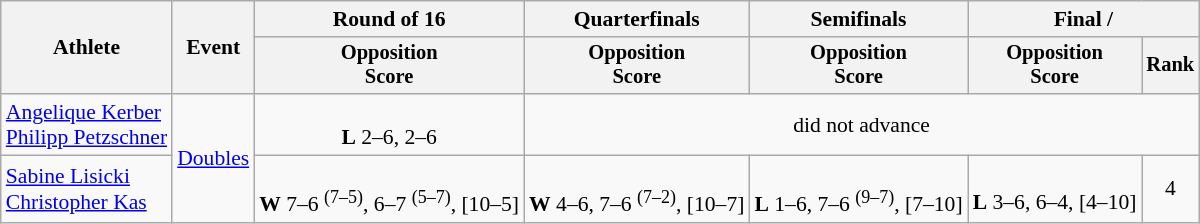<table class=wikitable style="font-size:90%">
<tr>
<th rowspan="2">Athlete</th>
<th rowspan="2">Event</th>
<th>Round of 16</th>
<th>Quarterfinals</th>
<th>Semifinals</th>
<th colspan=2>Final / </th>
</tr>
<tr style="font-size:95%">
<th>Opposition<br>Score</th>
<th>Opposition<br>Score</th>
<th>Opposition<br>Score</th>
<th>Opposition<br>Score</th>
<th>Rank</th>
</tr>
<tr align=center>
<td align=left><a href='#'>Angelique Kerber</a><br><a href='#'>Philipp Petzschner</a></td>
<td align=left rowspan=2><a href='#'>Doubles</a></td>
<td><br><strong>L</strong> 2–6, 2–6</td>
<td colspan=4>did not advance</td>
</tr>
<tr align=center>
<td align=left><a href='#'>Sabine Lisicki</a><br><a href='#'>Christopher Kas</a></td>
<td><br><strong>W</strong> 7–6 <sup>(7–5)</sup>, 6–7 <sup>(5–7)</sup>, [10–5]</td>
<td><br><strong>W</strong> 4–6, 7–6 <sup>(7–2)</sup>, [10–7]</td>
<td><br><strong>L</strong> 1–6, 7–6 <sup>(9–7)</sup>, [7–10]</td>
<td> <br> <strong>L</strong> 3–6, 6–4, [4–10]</td>
<td>4</td>
</tr>
</table>
